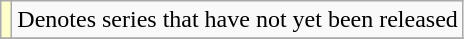<table class="wikitable">
<tr>
<td style="background:#FFFFCC;"></td>
<td>Denotes series that have not yet been released</td>
</tr>
<tr>
</tr>
</table>
